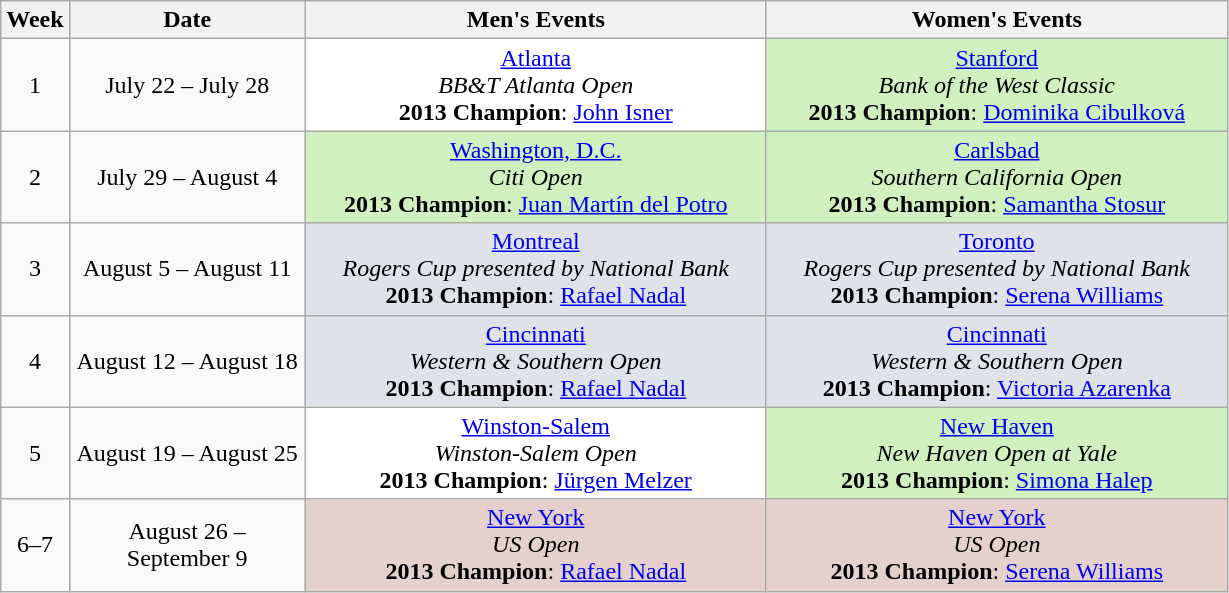<table class="wikitable">
<tr>
<th width=30>Week</th>
<th width=150>Date</th>
<th width=300>Men's Events</th>
<th width=300>Women's Events</th>
</tr>
<tr align=center>
<td>1</td>
<td>July 22 – July 28</td>
<td bgcolor="#ffffff"><a href='#'>Atlanta</a><br><em>BB&T Atlanta Open</em><br><strong>2013 Champion</strong>:  <a href='#'>John Isner</a></td>
<td bgcolor="d0f0c0"><a href='#'>Stanford</a><br><em>Bank of the West Classic</em><br><strong>2013 Champion</strong>:  <a href='#'>Dominika Cibulková</a></td>
</tr>
<tr align=center>
<td>2</td>
<td>July 29 – August 4</td>
<td bgcolor="d0f0c0"><a href='#'>Washington, D.C.</a><br><em>Citi Open</em><br><strong>2013 Champion</strong>:  <a href='#'>Juan Martín del Potro</a></td>
<td bgcolor="d0f0c0"><a href='#'>Carlsbad</a><br><em>Southern California Open</em><br><strong>2013 Champion</strong>:  <a href='#'>Samantha Stosur</a></td>
</tr>
<tr align=center>
<td>3</td>
<td>August 5 – August 11</td>
<td bgcolor="#dfe2e9"><a href='#'>Montreal</a><br><em>Rogers Cup presented by National Bank</em><br><strong>2013 Champion</strong>:  <a href='#'>Rafael Nadal</a></td>
<td bgcolor="#dfe2e9"><a href='#'>Toronto</a><br><em>Rogers Cup presented by National Bank</em><br><strong>2013 Champion</strong>:  <a href='#'>Serena Williams</a></td>
</tr>
<tr align=center>
<td>4</td>
<td>August 12 – August 18</td>
<td bgcolor="#dfe2e9"><a href='#'>Cincinnati</a><br><em>Western & Southern Open</em><br><strong>2013 Champion</strong>:  <a href='#'>Rafael Nadal</a></td>
<td bgcolor="#dfe2e9"><a href='#'>Cincinnati</a><br><em>Western & Southern Open</em><br><strong>2013 Champion</strong>:  <a href='#'>Victoria Azarenka</a></td>
</tr>
<tr align=center>
<td>5</td>
<td>August 19 – August 25</td>
<td bgcolor="#ffffff"><a href='#'>Winston-Salem</a><br> <em>Winston-Salem Open</em><br><strong>2013 Champion</strong>:  <a href='#'>Jürgen Melzer</a></td>
<td bgcolor="d0f0c0"><a href='#'>New Haven</a><br> <em>New Haven Open at Yale</em><br><strong>2013 Champion</strong>:  <a href='#'>Simona Halep</a></td>
</tr>
<tr align=center>
<td>6–7</td>
<td>August 26 – September 9</td>
<td bgcolor="#e5d1cb"><a href='#'>New York</a><br> <em>US Open</em><br><strong>2013 Champion</strong>:  <a href='#'>Rafael Nadal</a></td>
<td bgcolor="#e5d1cb"><a href='#'>New York</a><br> <em>US Open</em><br><strong>2013 Champion</strong>:   <a href='#'>Serena Williams</a></td>
</tr>
</table>
